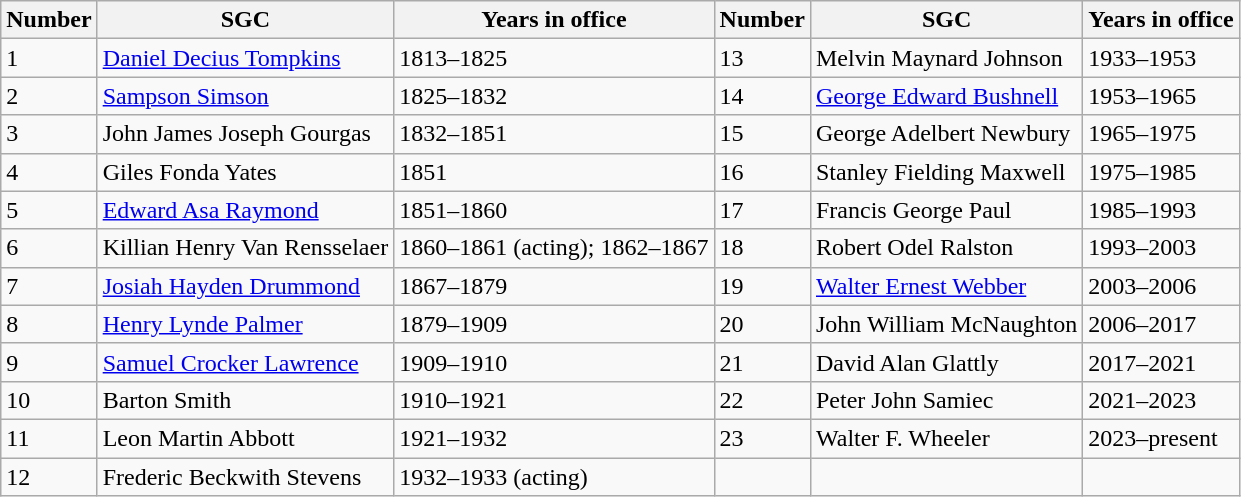<table class="wikitable">
<tr>
<th>Number</th>
<th>SGC</th>
<th>Years in office</th>
<th>Number</th>
<th>SGC</th>
<th>Years in office</th>
</tr>
<tr>
<td>1</td>
<td><a href='#'>Daniel Decius Tompkins</a></td>
<td>1813–1825</td>
<td>13</td>
<td>Melvin Maynard Johnson</td>
<td>1933–1953</td>
</tr>
<tr>
<td>2</td>
<td><a href='#'>Sampson Simson</a></td>
<td>1825–1832</td>
<td>14</td>
<td><a href='#'>George Edward Bushnell</a></td>
<td>1953–1965</td>
</tr>
<tr>
<td>3</td>
<td>John James Joseph Gourgas</td>
<td>1832–1851</td>
<td>15</td>
<td>George Adelbert Newbury</td>
<td>1965–1975</td>
</tr>
<tr>
<td>4</td>
<td>Giles Fonda Yates</td>
<td>1851</td>
<td>16</td>
<td>Stanley Fielding Maxwell</td>
<td>1975–1985</td>
</tr>
<tr>
<td>5</td>
<td><a href='#'>Edward Asa Raymond</a></td>
<td>1851–1860</td>
<td>17</td>
<td>Francis George Paul</td>
<td>1985–1993</td>
</tr>
<tr>
<td>6</td>
<td>Killian Henry Van Rensselaer</td>
<td>1860–1861 (acting); 1862–1867</td>
<td>18</td>
<td>Robert Odel Ralston</td>
<td>1993–2003</td>
</tr>
<tr>
<td>7</td>
<td><a href='#'>Josiah Hayden Drummond</a></td>
<td>1867–1879</td>
<td>19</td>
<td><a href='#'>Walter Ernest Webber</a></td>
<td>2003–2006</td>
</tr>
<tr>
<td>8</td>
<td><a href='#'>Henry Lynde Palmer</a></td>
<td>1879–1909</td>
<td>20</td>
<td>John William McNaughton</td>
<td>2006–2017</td>
</tr>
<tr>
<td>9</td>
<td><a href='#'>Samuel Crocker Lawrence</a></td>
<td>1909–1910</td>
<td>21</td>
<td>David Alan Glattly</td>
<td>2017–2021</td>
</tr>
<tr>
<td>10</td>
<td>Barton Smith</td>
<td>1910–1921</td>
<td>22</td>
<td>Peter John Samiec</td>
<td>2021–2023</td>
</tr>
<tr>
<td>11</td>
<td>Leon Martin Abbott</td>
<td>1921–1932</td>
<td>23</td>
<td>Walter F. Wheeler</td>
<td>2023–present</td>
</tr>
<tr>
<td>12</td>
<td>Frederic Beckwith Stevens</td>
<td>1932–1933 (acting)</td>
<td></td>
<td></td>
<td></td>
</tr>
</table>
